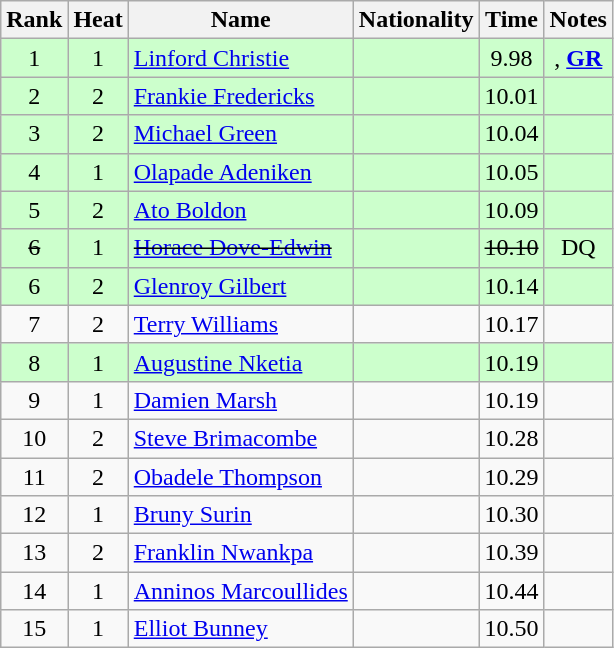<table class="wikitable sortable" style="text-align:center">
<tr>
<th>Rank</th>
<th>Heat</th>
<th>Name</th>
<th>Nationality</th>
<th>Time</th>
<th>Notes</th>
</tr>
<tr bgcolor=ccffcc>
<td>1</td>
<td>1</td>
<td align=left><a href='#'>Linford Christie</a></td>
<td align=left></td>
<td>9.98</td>
<td>, <strong><a href='#'>GR</a></strong></td>
</tr>
<tr bgcolor=ccffcc>
<td>2</td>
<td>2</td>
<td align=left><a href='#'>Frankie Fredericks</a></td>
<td align=left></td>
<td>10.01</td>
<td></td>
</tr>
<tr bgcolor=ccffcc>
<td>3</td>
<td>2</td>
<td align=left><a href='#'>Michael Green</a></td>
<td align=left></td>
<td>10.04</td>
<td></td>
</tr>
<tr bgcolor=ccffcc>
<td>4</td>
<td>1</td>
<td align=left><a href='#'>Olapade Adeniken</a></td>
<td align=left></td>
<td>10.05</td>
<td></td>
</tr>
<tr bgcolor=ccffcc>
<td>5</td>
<td>2</td>
<td align=left><a href='#'>Ato Boldon</a></td>
<td align=left></td>
<td>10.09</td>
<td></td>
</tr>
<tr bgcolor=ccffcc>
<td><s>6 </s></td>
<td>1</td>
<td align=left><s><a href='#'>Horace Dove-Edwin</a> </s></td>
<td align=left></td>
<td><s>10.10 </s></td>
<td>DQ</td>
</tr>
<tr bgcolor=ccffcc>
<td>6</td>
<td>2</td>
<td align=left><a href='#'>Glenroy Gilbert</a></td>
<td align=left></td>
<td>10.14</td>
<td></td>
</tr>
<tr>
<td>7</td>
<td>2</td>
<td align=left><a href='#'>Terry Williams</a></td>
<td align=left></td>
<td>10.17</td>
<td></td>
</tr>
<tr bgcolor=ccffcc>
<td>8</td>
<td>1</td>
<td align=left><a href='#'>Augustine Nketia</a></td>
<td align=left></td>
<td>10.19</td>
<td></td>
</tr>
<tr>
<td>9</td>
<td>1</td>
<td align=left><a href='#'>Damien Marsh</a></td>
<td align=left></td>
<td>10.19</td>
<td></td>
</tr>
<tr>
<td>10</td>
<td>2</td>
<td align=left><a href='#'>Steve Brimacombe</a></td>
<td align=left></td>
<td>10.28</td>
<td></td>
</tr>
<tr>
<td>11</td>
<td>2</td>
<td align=left><a href='#'>Obadele Thompson</a></td>
<td align=left></td>
<td>10.29</td>
<td></td>
</tr>
<tr>
<td>12</td>
<td>1</td>
<td align=left><a href='#'>Bruny Surin</a></td>
<td align=left></td>
<td>10.30</td>
<td></td>
</tr>
<tr>
<td>13</td>
<td>2</td>
<td align=left><a href='#'>Franklin Nwankpa</a></td>
<td align=left></td>
<td>10.39</td>
<td></td>
</tr>
<tr>
<td>14</td>
<td>1</td>
<td align=left><a href='#'>Anninos Marcoullides</a></td>
<td align=left></td>
<td>10.44</td>
<td></td>
</tr>
<tr>
<td>15</td>
<td>1</td>
<td align=left><a href='#'>Elliot Bunney</a></td>
<td align=left></td>
<td>10.50</td>
<td></td>
</tr>
</table>
